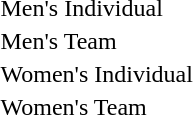<table>
<tr>
<td>Men's Individual</td>
<td></td>
<td></td>
<td></td>
</tr>
<tr>
<td>Men's Team</td>
<td></td>
<td></td>
<td></td>
</tr>
<tr>
<td>Women's Individual</td>
<td></td>
<td></td>
<td></td>
</tr>
<tr>
<td>Women's Team</td>
<td></td>
<td></td>
<td></td>
</tr>
</table>
